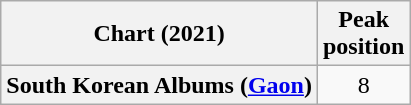<table class="wikitable sortable plainrowheaders" style="text-align:center">
<tr>
<th scope="col">Chart (2021)</th>
<th scope="col">Peak<br>position</th>
</tr>
<tr>
<th scope="row">South Korean Albums (<a href='#'>Gaon</a>)</th>
<td>8</td>
</tr>
</table>
